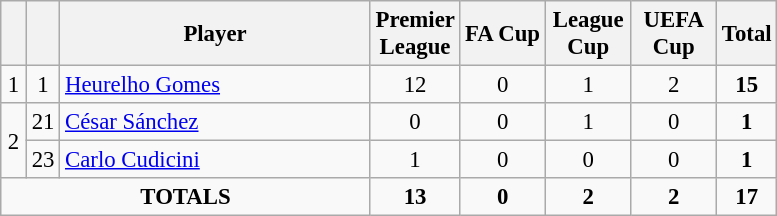<table class="wikitable sortable" style="font-size: 95%; text-align: center;">
<tr>
<th width=10></th>
<th width=10></th>
<th width=200>Player</th>
<th width=50>Premier League</th>
<th width=50>FA Cup</th>
<th width=50>League Cup</th>
<th width=50>UEFA Cup</th>
<th>Total</th>
</tr>
<tr>
<td>1</td>
<td>1</td>
<td align="left"> <a href='#'>Heurelho Gomes</a></td>
<td>12</td>
<td>0</td>
<td>1</td>
<td>2</td>
<td><strong>15</strong></td>
</tr>
<tr>
<td rowspan="2">2</td>
<td>21</td>
<td align="left"> <a href='#'>César Sánchez</a></td>
<td>0</td>
<td>0</td>
<td>1</td>
<td>0</td>
<td><strong>1</strong></td>
</tr>
<tr>
<td>23</td>
<td align="left"> <a href='#'>Carlo Cudicini</a></td>
<td>1</td>
<td>0</td>
<td>0</td>
<td>0</td>
<td><strong>1</strong></td>
</tr>
<tr>
<td colspan="3"><strong>TOTALS</strong></td>
<td><strong>13</strong></td>
<td><strong>0</strong></td>
<td><strong>2</strong></td>
<td><strong>2</strong></td>
<td><strong>17</strong></td>
</tr>
</table>
